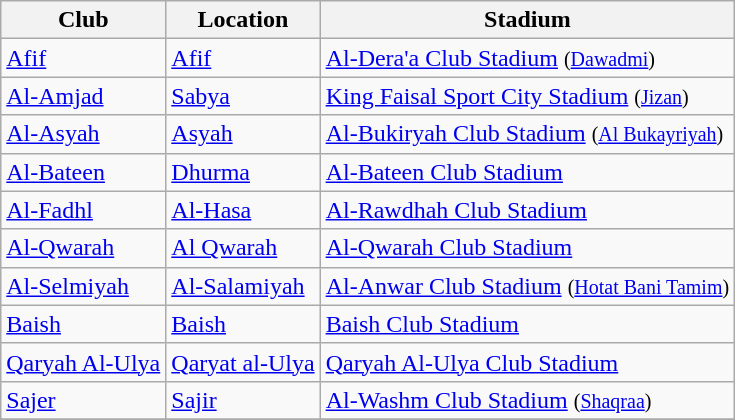<table class="wikitable sortable">
<tr>
<th>Club</th>
<th>Location</th>
<th>Stadium</th>
</tr>
<tr>
<td><a href='#'>Afif</a></td>
<td><a href='#'>Afif</a></td>
<td><a href='#'>Al-Dera'a Club Stadium</a> <small>(<a href='#'>Dawadmi</a>)</small></td>
</tr>
<tr>
<td><a href='#'>Al-Amjad</a></td>
<td><a href='#'>Sabya</a></td>
<td><a href='#'>King Faisal Sport City Stadium</a> <small>(<a href='#'>Jizan</a>)</small></td>
</tr>
<tr>
<td><a href='#'>Al-Asyah</a></td>
<td><a href='#'>Asyah</a></td>
<td><a href='#'>Al-Bukiryah Club Stadium</a> <small>(<a href='#'>Al Bukayriyah</a>)</small></td>
</tr>
<tr>
<td><a href='#'>Al-Bateen</a></td>
<td><a href='#'>Dhurma</a></td>
<td><a href='#'>Al-Bateen Club Stadium</a></td>
</tr>
<tr>
<td><a href='#'>Al-Fadhl</a></td>
<td><a href='#'>Al-Hasa</a> </td>
<td><a href='#'>Al-Rawdhah Club Stadium</a></td>
</tr>
<tr>
<td><a href='#'>Al-Qwarah</a></td>
<td><a href='#'>Al Qwarah</a></td>
<td><a href='#'>Al-Qwarah Club Stadium</a></td>
</tr>
<tr>
<td><a href='#'>Al-Selmiyah</a></td>
<td><a href='#'>Al-Salamiyah</a></td>
<td><a href='#'>Al-Anwar Club Stadium</a> <small>(<a href='#'>Hotat Bani Tamim</a>)</small></td>
</tr>
<tr>
<td><a href='#'>Baish</a></td>
<td><a href='#'>Baish</a></td>
<td><a href='#'>Baish Club Stadium</a></td>
</tr>
<tr>
<td><a href='#'>Qaryah Al-Ulya</a></td>
<td><a href='#'>Qaryat al-Ulya</a></td>
<td><a href='#'>Qaryah Al-Ulya Club Stadium</a></td>
</tr>
<tr>
<td><a href='#'>Sajer</a></td>
<td><a href='#'>Sajir</a></td>
<td><a href='#'>Al-Washm Club Stadium</a> <small>(<a href='#'>Shaqraa</a>)</small></td>
</tr>
<tr>
</tr>
</table>
